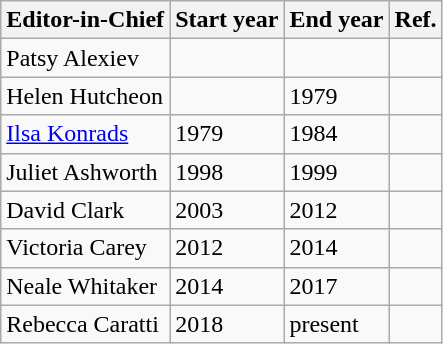<table class="wikitable">
<tr>
<th>Editor-in-Chief</th>
<th>Start year</th>
<th>End year</th>
<th>Ref.</th>
</tr>
<tr>
<td>Patsy Alexiev</td>
<td></td>
<td></td>
<td></td>
</tr>
<tr>
<td>Helen Hutcheon</td>
<td></td>
<td>1979</td>
<td></td>
</tr>
<tr>
<td><a href='#'>Ilsa Konrads</a></td>
<td>1979</td>
<td>1984</td>
<td></td>
</tr>
<tr>
<td>Juliet Ashworth</td>
<td>1998</td>
<td>1999</td>
<td></td>
</tr>
<tr>
<td>David Clark</td>
<td>2003</td>
<td>2012</td>
<td></td>
</tr>
<tr>
<td>Victoria Carey</td>
<td>2012</td>
<td>2014</td>
<td></td>
</tr>
<tr>
<td>Neale Whitaker</td>
<td>2014</td>
<td>2017</td>
<td></td>
</tr>
<tr>
<td>Rebecca Caratti</td>
<td>2018</td>
<td>present</td>
<td></td>
</tr>
</table>
